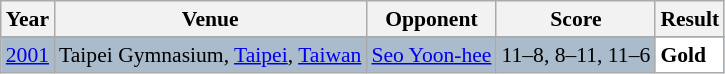<table class="sortable wikitable" style="font-size: 90%;">
<tr>
<th>Year</th>
<th>Venue</th>
<th>Opponent</th>
<th>Score</th>
<th>Result</th>
</tr>
<tr>
</tr>
<tr style="background:#AABBCC">
<td align="center"><a href='#'>2001</a></td>
<td align="left">Taipei Gymnasium, <a href='#'>Taipei</a>, <a href='#'>Taiwan</a></td>
<td align="left"> <a href='#'>Seo Yoon-hee</a></td>
<td align="left">11–8, 8–11, 11–6</td>
<td style="text-align:left; background:white"> <strong>Gold</strong></td>
</tr>
</table>
